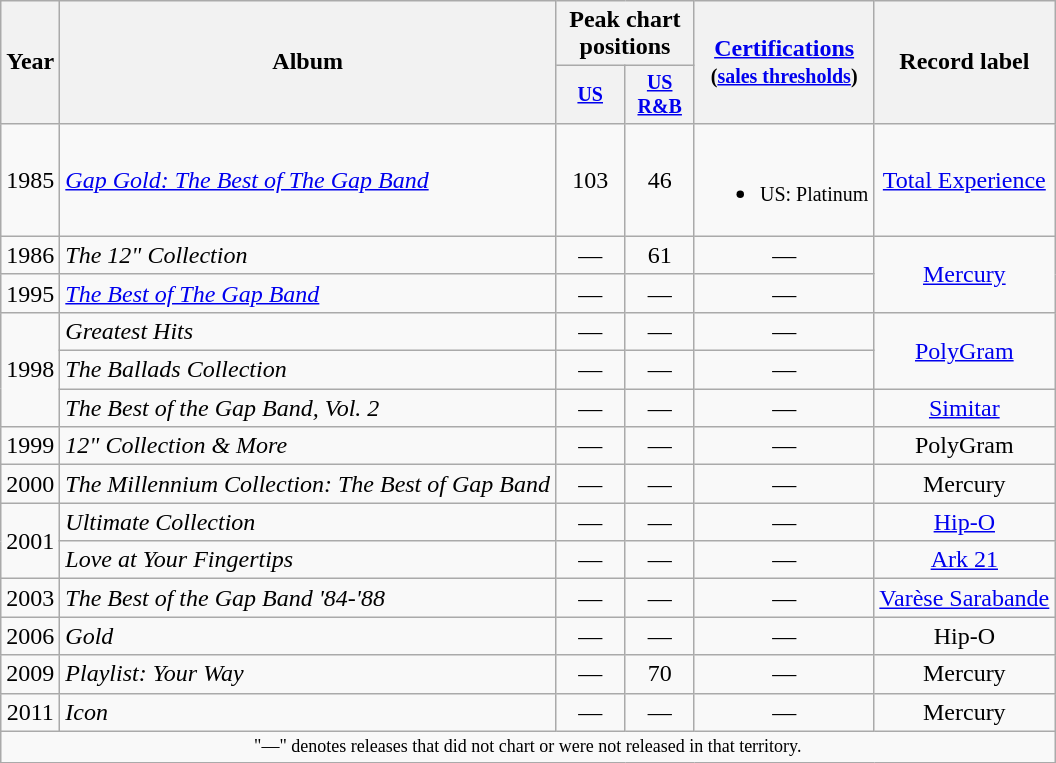<table class="wikitable" style="text-align:center;">
<tr>
<th rowspan="2">Year</th>
<th rowspan="2">Album</th>
<th colspan="2">Peak chart positions</th>
<th rowspan="2"><a href='#'>Certifications</a><br><small>(<a href='#'>sales thresholds</a>)</small></th>
<th rowspan="2">Record label</th>
</tr>
<tr style="font-size:smaller;">
<th width="40"><a href='#'>US</a><br></th>
<th width="40"><a href='#'>US<br>R&B</a><br></th>
</tr>
<tr>
<td rowspan="1">1985</td>
<td align="left"><em><a href='#'>Gap Gold: The Best of The Gap Band</a></em></td>
<td>103</td>
<td>46</td>
<td align=left><br><ul><li><small>US: Platinum </small></li></ul></td>
<td rowspan="1"><a href='#'>Total Experience</a></td>
</tr>
<tr>
<td rowspan="1">1986</td>
<td align="left"><em>The 12" Collection</em></td>
<td>—</td>
<td>61</td>
<td>—</td>
<td rowspan="2"><a href='#'>Mercury</a></td>
</tr>
<tr>
<td rowspan="1">1995</td>
<td align="left"><em><a href='#'>The Best of The Gap Band</a></em></td>
<td>—</td>
<td>—</td>
<td>—</td>
</tr>
<tr>
<td rowspan="3">1998</td>
<td align="left"><em>Greatest Hits</em></td>
<td>—</td>
<td>—</td>
<td>—</td>
<td rowspan="2"><a href='#'>PolyGram</a></td>
</tr>
<tr>
<td align="left"><em>The Ballads Collection</em></td>
<td>—</td>
<td>—</td>
<td>—</td>
</tr>
<tr>
<td align="left"><em>The Best of the Gap Band, Vol. 2</em></td>
<td>—</td>
<td>—</td>
<td>—</td>
<td rowspan="1"><a href='#'>Simitar</a></td>
</tr>
<tr>
<td rowspan="1">1999</td>
<td align="left"><em>12" Collection & More</em></td>
<td>—</td>
<td>—</td>
<td>—</td>
<td rowspan="1">PolyGram</td>
</tr>
<tr>
<td rowspan="1">2000</td>
<td align="left"><em>The Millennium Collection: The Best of Gap Band</em></td>
<td>—</td>
<td>—</td>
<td>—</td>
<td rowspan="1">Mercury</td>
</tr>
<tr>
<td rowspan="2">2001</td>
<td align="left"><em>Ultimate Collection</em></td>
<td>—</td>
<td>—</td>
<td>—</td>
<td rowspan="1"><a href='#'>Hip-O</a></td>
</tr>
<tr>
<td align="left"><em>Love at Your Fingertips</em></td>
<td>—</td>
<td>—</td>
<td>—</td>
<td rowspan="1"><a href='#'>Ark 21</a></td>
</tr>
<tr>
<td rowspan="1">2003</td>
<td align="left"><em>The Best of the Gap Band '84-'88</em></td>
<td>—</td>
<td>—</td>
<td>—</td>
<td rowspan="1"><a href='#'>Varèse Sarabande</a></td>
</tr>
<tr>
<td rowspan="1">2006</td>
<td align="left"><em>Gold</em></td>
<td>—</td>
<td>—</td>
<td>—</td>
<td rowspan="1">Hip-O</td>
</tr>
<tr>
<td rowspan="1">2009</td>
<td align="left"><em>Playlist: Your Way</em></td>
<td>—</td>
<td>70</td>
<td>—</td>
<td rowspan="1">Mercury</td>
</tr>
<tr>
<td rowspan="1">2011</td>
<td align="left"><em>Icon</em></td>
<td>—</td>
<td>—</td>
<td>—</td>
<td rowspan="1">Mercury</td>
</tr>
<tr>
<td colspan="6" style="text-align:center; font-size:9pt;">"—" denotes releases that did not chart or were not released in that territory.</td>
</tr>
</table>
